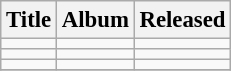<table class="wikitable" style="font-size:95%">
<tr>
<th>Title</th>
<th>Album</th>
<th>Released</th>
</tr>
<tr>
<td></td>
<td></td>
<td></td>
</tr>
<tr>
<td></td>
<td></td>
<td></td>
</tr>
<tr>
<td></td>
<td></td>
<td></td>
</tr>
<tr>
</tr>
</table>
